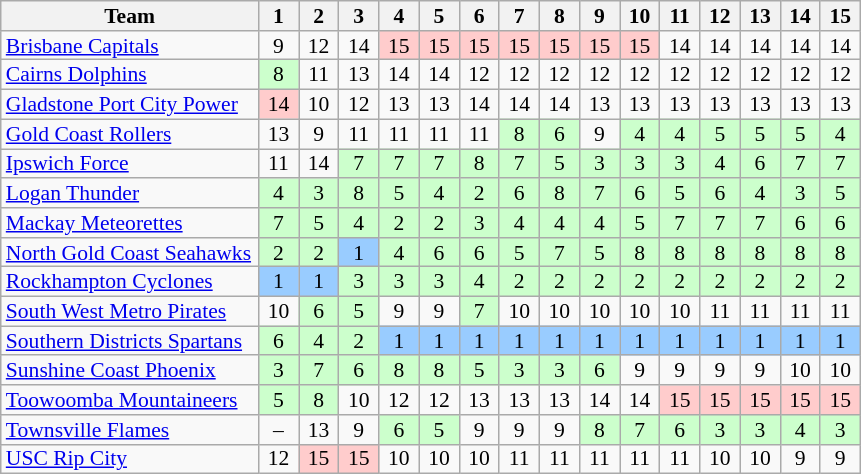<table class="wikitable" style="text-align:center; line-height: 90%; font-size:90%;">
<tr>
<th width="165">Team</th>
<th abbr="Round 1" style="width:20px;">1</th>
<th abbr="Round 2" style="width:20px;">2</th>
<th abbr="Round 3" style="width:20px;">3</th>
<th abbr="Round 4" style="width:20px;">4</th>
<th abbr="Round 5" style="width:20px;">5</th>
<th abbr="Round 6" style="width:20px;">6</th>
<th abbr="Round 7" style="width:20px;">7</th>
<th abbr="Round 8" style="width:20px;">8</th>
<th abbr="Round 9" style="width:20px;">9</th>
<th abbr="Round 10" style="width:20px;">10</th>
<th abbr="Round 11" style="width:20px;">11</th>
<th abbr="Round 12" style="width:20px;">12</th>
<th abbr="Round 13" style="width:20px;">13</th>
<th abbr="Round 14" style="width:20px;">14</th>
<th abbr="Round 15" style="width:20px;">15</th>
</tr>
<tr>
<td style="text-align:left;"><a href='#'>Brisbane Capitals</a></td>
<td style="background:#;">9</td>
<td style="background:#;">12</td>
<td style="background:#;">14</td>
<td style="background:#fcc;">15</td>
<td style="background:#fcc;">15</td>
<td style="background:#fcc;">15</td>
<td style="background:#fcc;">15</td>
<td style="background:#fcc;">15</td>
<td style="background:#fcc;">15</td>
<td style="background:#fcc;">15</td>
<td style="background:#;">14</td>
<td style="background:#;">14</td>
<td style="background:#;">14</td>
<td style="background:#;">14</td>
<td style="background:#;">14</td>
</tr>
<tr>
<td style="text-align:left;"><a href='#'>Cairns Dolphins</a></td>
<td style="background:#cfc;">8</td>
<td style="background:#;">11</td>
<td style="background:#;">13</td>
<td style="background:#;">14</td>
<td style="background:#;">14</td>
<td style="background:#;">12</td>
<td style="background:#;">12</td>
<td style="background:#;">12</td>
<td style="background:#;">12</td>
<td style="background:#;">12</td>
<td style="background:#;">12</td>
<td style="background:#;">12</td>
<td style="background:#;">12</td>
<td style="background:#;">12</td>
<td style="background:#;">12</td>
</tr>
<tr>
<td style="text-align:left;"><a href='#'>Gladstone Port City Power</a></td>
<td style="background:#fcc;">14</td>
<td style="background:#;">10</td>
<td style="background:#;">12</td>
<td style="background:#;">13</td>
<td style="background:#;">13</td>
<td style="background:#;">14</td>
<td style="background:#;">14</td>
<td style="background:#;">14</td>
<td style="background:#;">13</td>
<td style="background:#;">13</td>
<td style="background:#;">13</td>
<td style="background:#;">13</td>
<td style="background:#;">13</td>
<td style="background:#;">13</td>
<td style="background:#;">13</td>
</tr>
<tr>
<td style="text-align:left;"><a href='#'>Gold Coast Rollers</a></td>
<td style="background:#;">13</td>
<td style="background:#;">9</td>
<td style="background:#;">11</td>
<td style="background:#;">11</td>
<td style="background:#;">11</td>
<td style="background:#;">11</td>
<td style="background:#cfc;">8</td>
<td style="background:#cfc;">6</td>
<td style="background:#;">9</td>
<td style="background:#cfc;">4</td>
<td style="background:#cfc;">4</td>
<td style="background:#cfc;">5</td>
<td style="background:#cfc;">5</td>
<td style="background:#cfc;">5</td>
<td style="background:#cfc;">4</td>
</tr>
<tr>
<td style="text-align:left;"><a href='#'>Ipswich Force</a></td>
<td style="background:#;">11</td>
<td style="background:#;">14</td>
<td style="background:#cfc;">7</td>
<td style="background:#cfc;">7</td>
<td style="background:#cfc;">7</td>
<td style="background:#cfc;">8</td>
<td style="background:#cfc;">7</td>
<td style="background:#cfc;">5</td>
<td style="background:#cfc;">3</td>
<td style="background:#cfc;">3</td>
<td style="background:#cfc;">3</td>
<td style="background:#cfc;">4</td>
<td style="background:#cfc;">6</td>
<td style="background:#cfc;">7</td>
<td style="background:#cfc;">7</td>
</tr>
<tr>
<td style="text-align:left;"><a href='#'>Logan Thunder</a></td>
<td style="background:#cfc;">4</td>
<td style="background:#cfc;">3</td>
<td style="background:#cfc;">8</td>
<td style="background:#cfc;">5</td>
<td style="background:#cfc;">4</td>
<td style="background:#cfc;">2</td>
<td style="background:#cfc;">6</td>
<td style="background:#cfc;">8</td>
<td style="background:#cfc;">7</td>
<td style="background:#cfc;">6</td>
<td style="background:#cfc;">5</td>
<td style="background:#cfc;">6</td>
<td style="background:#cfc;">4</td>
<td style="background:#cfc;">3</td>
<td style="background:#cfc;">5</td>
</tr>
<tr>
<td style="text-align:left;"><a href='#'>Mackay Meteorettes</a></td>
<td style="background:#cfc;">7</td>
<td style="background:#cfc;">5</td>
<td style="background:#cfc;">4</td>
<td style="background:#cfc;">2</td>
<td style="background:#cfc;">2</td>
<td style="background:#cfc;">3</td>
<td style="background:#cfc;">4</td>
<td style="background:#cfc;">4</td>
<td style="background:#cfc;">4</td>
<td style="background:#cfc;">5</td>
<td style="background:#cfc;">7</td>
<td style="background:#cfc;">7</td>
<td style="background:#cfc;">7</td>
<td style="background:#cfc;">6</td>
<td style="background:#cfc;">6</td>
</tr>
<tr>
<td style="text-align:left;"><a href='#'>North Gold Coast Seahawks</a></td>
<td style="background:#cfc;">2</td>
<td style="background:#cfc;">2</td>
<td style="background:#9cf;">1</td>
<td style="background:#cfc;">4</td>
<td style="background:#cfc;">6</td>
<td style="background:#cfc;">6</td>
<td style="background:#cfc;">5</td>
<td style="background:#cfc;">7</td>
<td style="background:#cfc;">5</td>
<td style="background:#cfc;">8</td>
<td style="background:#cfc;">8</td>
<td style="background:#cfc;">8</td>
<td style="background:#cfc;">8</td>
<td style="background:#cfc;">8</td>
<td style="background:#cfc;">8</td>
</tr>
<tr>
<td style="text-align:left;"><a href='#'>Rockhampton Cyclones</a></td>
<td style="background:#9cf;">1</td>
<td style="background:#9cf;">1</td>
<td style="background:#cfc;">3</td>
<td style="background:#cfc;">3</td>
<td style="background:#cfc;">3</td>
<td style="background:#cfc;">4</td>
<td style="background:#cfc;">2</td>
<td style="background:#cfc;">2</td>
<td style="background:#cfc;">2</td>
<td style="background:#cfc;">2</td>
<td style="background:#cfc;">2</td>
<td style="background:#cfc;">2</td>
<td style="background:#cfc;">2</td>
<td style="background:#cfc;">2</td>
<td style="background:#cfc;">2</td>
</tr>
<tr>
<td style="text-align:left;"><a href='#'>South West Metro Pirates</a></td>
<td style="background:#;">10</td>
<td style="background:#cfc;">6</td>
<td style="background:#cfc;">5</td>
<td style="background:#;">9</td>
<td style="background:#;">9</td>
<td style="background:#cfc;">7</td>
<td style="background:#;">10</td>
<td style="background:#;">10</td>
<td style="background:#;">10</td>
<td style="background:#;">10</td>
<td style="background:#;">10</td>
<td style="background:#;">11</td>
<td style="background:#;">11</td>
<td style="background:#;">11</td>
<td style="background:#;">11</td>
</tr>
<tr>
<td style="text-align:left;"><a href='#'>Southern Districts Spartans</a></td>
<td style="background:#cfc;">6</td>
<td style="background:#cfc;">4</td>
<td style="background:#cfc;">2</td>
<td style="background:#9cf;">1</td>
<td style="background:#9cf;">1</td>
<td style="background:#9cf;">1</td>
<td style="background:#9cf;">1</td>
<td style="background:#9cf;">1</td>
<td style="background:#9cf;">1</td>
<td style="background:#9cf;">1</td>
<td style="background:#9cf;">1</td>
<td style="background:#9cf;">1</td>
<td style="background:#9cf;">1</td>
<td style="background:#9cf;">1</td>
<td style="background:#9cf;">1</td>
</tr>
<tr>
<td style="text-align:left;"><a href='#'>Sunshine Coast Phoenix</a></td>
<td style="background:#cfc;">3</td>
<td style="background:#cfc;">7</td>
<td style="background:#cfc;">6</td>
<td style="background:#cfc;">8</td>
<td style="background:#cfc;">8</td>
<td style="background:#cfc;">5</td>
<td style="background:#cfc;">3</td>
<td style="background:#cfc;">3</td>
<td style="background:#cfc;">6</td>
<td style="background:#;">9</td>
<td style="background:#;">9</td>
<td style="background:#;">9</td>
<td style="background:#;">9</td>
<td style="background:#;">10</td>
<td style="background:#;">10</td>
</tr>
<tr>
<td style="text-align:left;"><a href='#'>Toowoomba Mountaineers</a></td>
<td style="background:#cfc;">5</td>
<td style="background:#cfc;">8</td>
<td style="background:#;">10</td>
<td style="background:#;">12</td>
<td style="background:#;">12</td>
<td style="background:#;">13</td>
<td style="background:#;">13</td>
<td style="background:#;">13</td>
<td style="background:#;">14</td>
<td style="background:#;">14</td>
<td style="background:#fcc;">15</td>
<td style="background:#fcc;">15</td>
<td style="background:#fcc;">15</td>
<td style="background:#fcc;">15</td>
<td style="background:#fcc;">15</td>
</tr>
<tr>
<td style="text-align:left;"><a href='#'>Townsville Flames</a></td>
<td>–</td>
<td style="background:#;">13</td>
<td style="background:#;">9</td>
<td style="background:#cfc;">6</td>
<td style="background:#cfc;">5</td>
<td style="background:#;">9</td>
<td style="background:#;">9</td>
<td style="background:#;">9</td>
<td style="background:#cfc;">8</td>
<td style="background:#cfc;">7</td>
<td style="background:#cfc;">6</td>
<td style="background:#cfc;">3</td>
<td style="background:#cfc;">3</td>
<td style="background:#cfc;">4</td>
<td style="background:#cfc;">3</td>
</tr>
<tr>
<td style="text-align:left;"><a href='#'>USC Rip City</a></td>
<td style="background:#;">12</td>
<td style="background:#fcc;">15</td>
<td style="background:#fcc;">15</td>
<td style="background:#;">10</td>
<td style="background:#;">10</td>
<td style="background:#;">10</td>
<td style="background:#;">11</td>
<td style="background:#;">11</td>
<td style="background:#;">11</td>
<td style="background:#;">11</td>
<td style="background:#;">11</td>
<td style="background:#;">10</td>
<td style="background:#;">10</td>
<td style="background:#;">9</td>
<td style="background:#;">9</td>
</tr>
</table>
